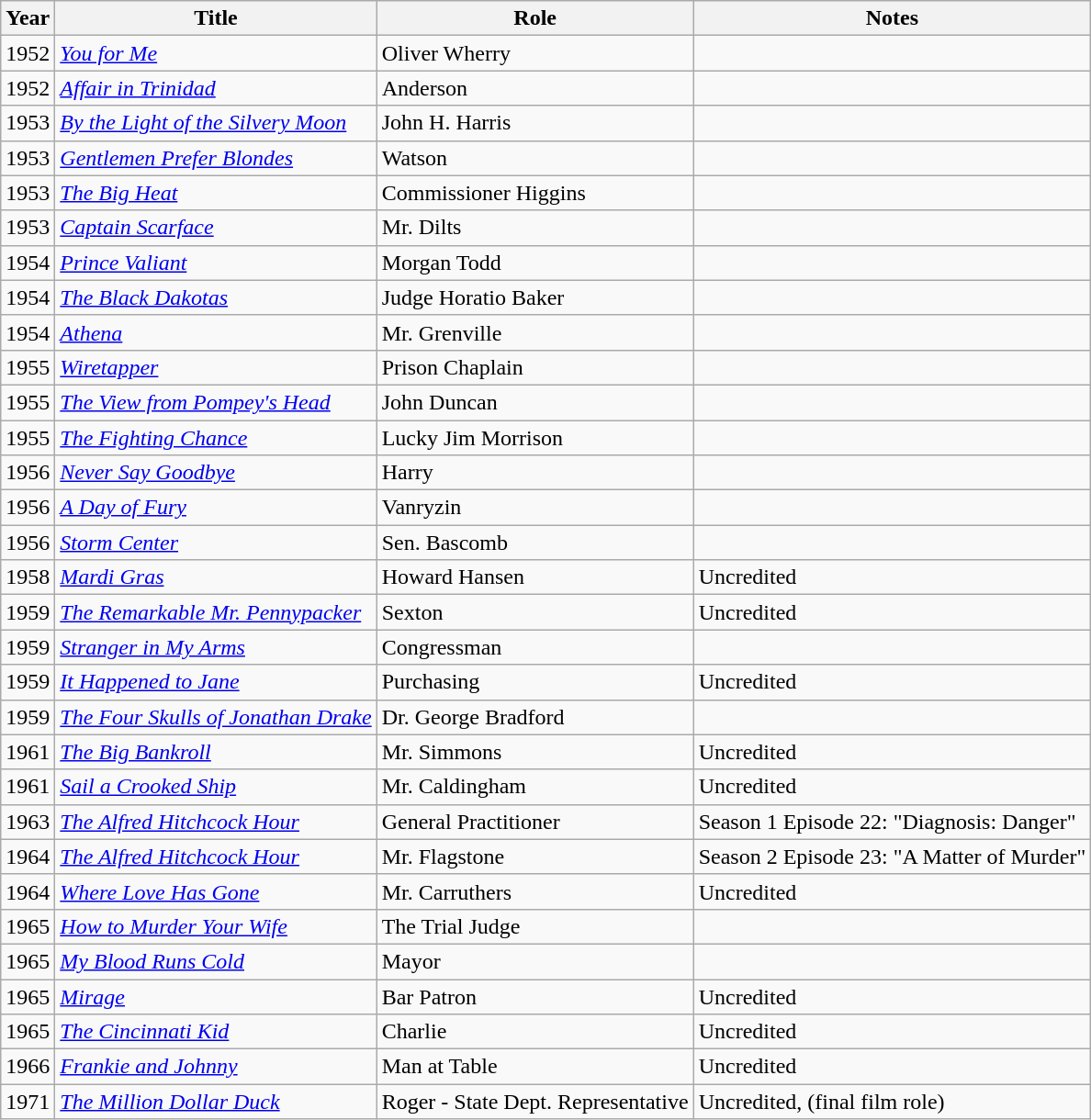<table class="wikitable">
<tr>
<th>Year</th>
<th>Title</th>
<th>Role</th>
<th>Notes</th>
</tr>
<tr>
<td>1952</td>
<td><em><a href='#'>You for Me</a></em></td>
<td>Oliver Wherry</td>
<td></td>
</tr>
<tr>
<td>1952</td>
<td><em><a href='#'>Affair in Trinidad</a></em></td>
<td>Anderson</td>
<td></td>
</tr>
<tr>
<td>1953</td>
<td><em><a href='#'>By the Light of the Silvery Moon</a></em></td>
<td>John H. Harris</td>
<td></td>
</tr>
<tr>
<td>1953</td>
<td><em><a href='#'>Gentlemen Prefer Blondes</a></em></td>
<td>Watson</td>
<td></td>
</tr>
<tr>
<td>1953</td>
<td><em><a href='#'>The Big Heat</a></em></td>
<td>Commissioner Higgins</td>
<td></td>
</tr>
<tr>
<td>1953</td>
<td><em><a href='#'>Captain Scarface</a></em></td>
<td>Mr. Dilts</td>
<td></td>
</tr>
<tr>
<td>1954</td>
<td><em><a href='#'>Prince Valiant</a></em></td>
<td>Morgan Todd</td>
<td></td>
</tr>
<tr>
<td>1954</td>
<td><em><a href='#'>The Black Dakotas</a></em></td>
<td>Judge Horatio Baker</td>
<td></td>
</tr>
<tr>
<td>1954</td>
<td><em><a href='#'>Athena</a></em></td>
<td>Mr. Grenville</td>
<td></td>
</tr>
<tr>
<td>1955</td>
<td><em><a href='#'>Wiretapper</a></em></td>
<td>Prison Chaplain</td>
<td></td>
</tr>
<tr>
<td>1955</td>
<td><em><a href='#'>The View from Pompey's Head</a></em></td>
<td>John Duncan</td>
<td></td>
</tr>
<tr>
<td>1955</td>
<td><em><a href='#'>The Fighting Chance</a></em></td>
<td>Lucky Jim Morrison</td>
<td></td>
</tr>
<tr>
<td>1956</td>
<td><em><a href='#'>Never Say Goodbye</a></em></td>
<td>Harry</td>
<td></td>
</tr>
<tr>
<td>1956</td>
<td><em><a href='#'>A Day of Fury</a></em></td>
<td>Vanryzin</td>
<td></td>
</tr>
<tr>
<td>1956</td>
<td><em><a href='#'>Storm Center</a></em></td>
<td>Sen. Bascomb</td>
<td></td>
</tr>
<tr>
<td>1958</td>
<td><em><a href='#'>Mardi Gras</a></em></td>
<td>Howard Hansen</td>
<td>Uncredited</td>
</tr>
<tr>
<td>1959</td>
<td><em><a href='#'>The Remarkable Mr. Pennypacker</a></em></td>
<td>Sexton</td>
<td>Uncredited</td>
</tr>
<tr>
<td>1959</td>
<td><em><a href='#'>Stranger in My Arms</a></em></td>
<td>Congressman</td>
<td></td>
</tr>
<tr>
<td>1959</td>
<td><em><a href='#'>It Happened to Jane</a></em></td>
<td>Purchasing</td>
<td>Uncredited</td>
</tr>
<tr>
<td>1959</td>
<td><em><a href='#'>The Four Skulls of Jonathan Drake</a></em></td>
<td>Dr. George Bradford</td>
<td></td>
</tr>
<tr>
<td>1961</td>
<td><em><a href='#'>The Big Bankroll</a></em></td>
<td>Mr. Simmons</td>
<td>Uncredited</td>
</tr>
<tr>
<td>1961</td>
<td><em><a href='#'>Sail a Crooked Ship</a></em></td>
<td>Mr. Caldingham</td>
<td>Uncredited</td>
</tr>
<tr>
<td>1963</td>
<td><em><a href='#'>The Alfred Hitchcock Hour</a></em></td>
<td>General Practitioner</td>
<td>Season 1 Episode 22: "Diagnosis: Danger"</td>
</tr>
<tr>
<td>1964</td>
<td><em><a href='#'>The Alfred Hitchcock Hour</a></em></td>
<td>Mr. Flagstone</td>
<td>Season 2 Episode 23: "A Matter of Murder"</td>
</tr>
<tr>
<td>1964</td>
<td><em><a href='#'>Where Love Has Gone</a></em></td>
<td>Mr. Carruthers</td>
<td>Uncredited</td>
</tr>
<tr>
<td>1965</td>
<td><em><a href='#'>How to Murder Your Wife</a></em></td>
<td>The Trial Judge</td>
<td></td>
</tr>
<tr>
<td>1965</td>
<td><em><a href='#'>My Blood Runs Cold</a></em></td>
<td>Mayor</td>
<td></td>
</tr>
<tr>
<td>1965</td>
<td><em><a href='#'>Mirage</a></em></td>
<td>Bar Patron</td>
<td>Uncredited</td>
</tr>
<tr>
<td>1965</td>
<td><em><a href='#'>The Cincinnati Kid</a></em></td>
<td>Charlie</td>
<td>Uncredited</td>
</tr>
<tr>
<td>1966</td>
<td><em><a href='#'>Frankie and Johnny</a></em></td>
<td>Man at Table</td>
<td>Uncredited</td>
</tr>
<tr>
<td>1971</td>
<td><em><a href='#'>The Million Dollar Duck</a></em></td>
<td>Roger - State Dept. Representative</td>
<td>Uncredited, (final film role)</td>
</tr>
</table>
